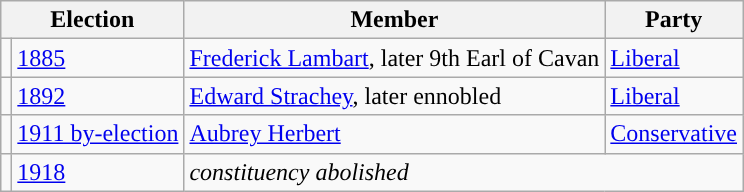<table class="wikitable">
<tr>
<th colspan="2">Election</th>
<th>Member</th>
<th>Party</th>
</tr>
<tr>
<td style="color:inherit;background-color: "></td>
<td><a href='#'>1885</a></td>
<td><a href='#'>Frederick Lambart</a>, later 9th Earl of Cavan</td>
<td><a href='#'>Liberal</a></td>
</tr>
<tr>
<td style="color:inherit;background-color: "></td>
<td><a href='#'>1892</a></td>
<td><a href='#'>Edward Strachey</a>, later ennobled</td>
<td><a href='#'>Liberal</a></td>
</tr>
<tr>
<td style="color:inherit;background-color: "></td>
<td><a href='#'>1911 by-election</a></td>
<td><a href='#'>Aubrey Herbert</a></td>
<td><a href='#'>Conservative</a></td>
</tr>
<tr>
<td></td>
<td><a href='#'>1918</a></td>
<td colspan="2"><em>constituency abolished</em></td>
</tr>
</table>
